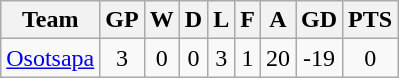<table class="wikitable" style="text-align:center;">
<tr>
<th>Team</th>
<th>GP</th>
<th>W</th>
<th>D</th>
<th>L</th>
<th>F</th>
<th>A</th>
<th>GD</th>
<th>PTS</th>
</tr>
<tr style="">
<td><a href='#'>Osotsapa</a></td>
<td>3</td>
<td>0</td>
<td>0</td>
<td>3</td>
<td>1</td>
<td>20</td>
<td>-19</td>
<td>0</td>
</tr>
</table>
